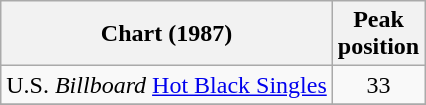<table class="wikitable">
<tr>
<th>Chart (1987)</th>
<th>Peak<br>position</th>
</tr>
<tr>
<td>U.S. <em>Billboard</em> <a href='#'>Hot Black Singles</a></td>
<td align="center">33</td>
</tr>
<tr>
</tr>
</table>
